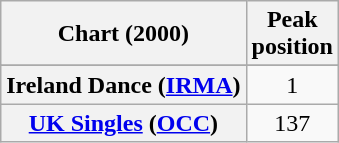<table class="wikitable plainrowheaders" style="text-align:center">
<tr>
<th>Chart (2000)</th>
<th>Peak<br>position</th>
</tr>
<tr>
</tr>
<tr>
<th scope="row">Ireland Dance (<a href='#'>IRMA</a>)</th>
<td>1</td>
</tr>
<tr>
<th scope="row"><a href='#'>UK Singles</a> (<a href='#'>OCC</a>)</th>
<td>137</td>
</tr>
</table>
